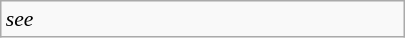<table class="wikitable floatright" style="font-size: 0.9em; width: 270px">
<tr>
<td><em>see </em></td>
</tr>
</table>
